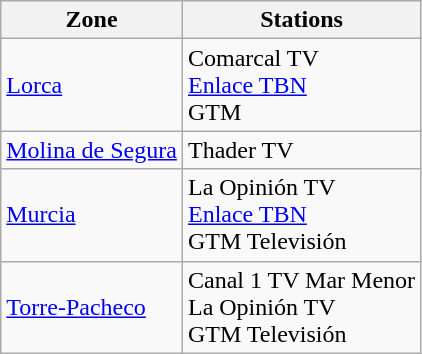<table class="wikitable">
<tr>
<th>Zone</th>
<th>Stations</th>
</tr>
<tr>
<td><a href='#'>Lorca</a></td>
<td>Comarcal TV<br><a href='#'>Enlace TBN</a><br>GTM</td>
</tr>
<tr>
<td><a href='#'>Molina de Segura</a></td>
<td>Thader TV</td>
</tr>
<tr>
<td><a href='#'>Murcia</a></td>
<td>La Opinión TV<br><a href='#'>Enlace TBN</a><br>GTM Televisión</td>
</tr>
<tr>
<td><a href='#'>Torre-Pacheco</a></td>
<td>Canal 1 TV Mar Menor<br>La Opinión TV<br>GTM Televisión</td>
</tr>
</table>
